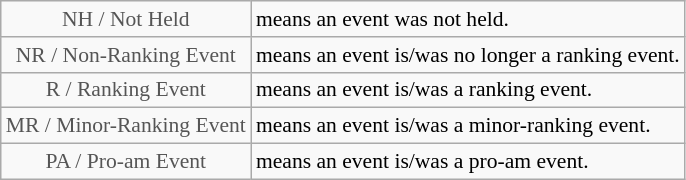<table class="wikitable" style="font-size:90%">
<tr>
<td style="text-align:center; color:#555555;" colspan="4">NH / Not Held</td>
<td>means an event was not held.</td>
</tr>
<tr>
<td style="text-align:center; color:#555555;" colspan="4">NR / Non-Ranking Event</td>
<td>means an event is/was no longer a ranking event.</td>
</tr>
<tr>
<td style="text-align:center; color:#555555;" colspan="4">R / Ranking Event</td>
<td>means an event is/was a ranking event.</td>
</tr>
<tr>
<td style="text-align:center; color:#555555;" colspan="4">MR / Minor-Ranking Event</td>
<td>means an event is/was a minor-ranking event.</td>
</tr>
<tr>
<td style="text-align:center; color:#555555;" colspan="4">PA / Pro-am Event</td>
<td>means an event is/was a pro-am event.</td>
</tr>
</table>
